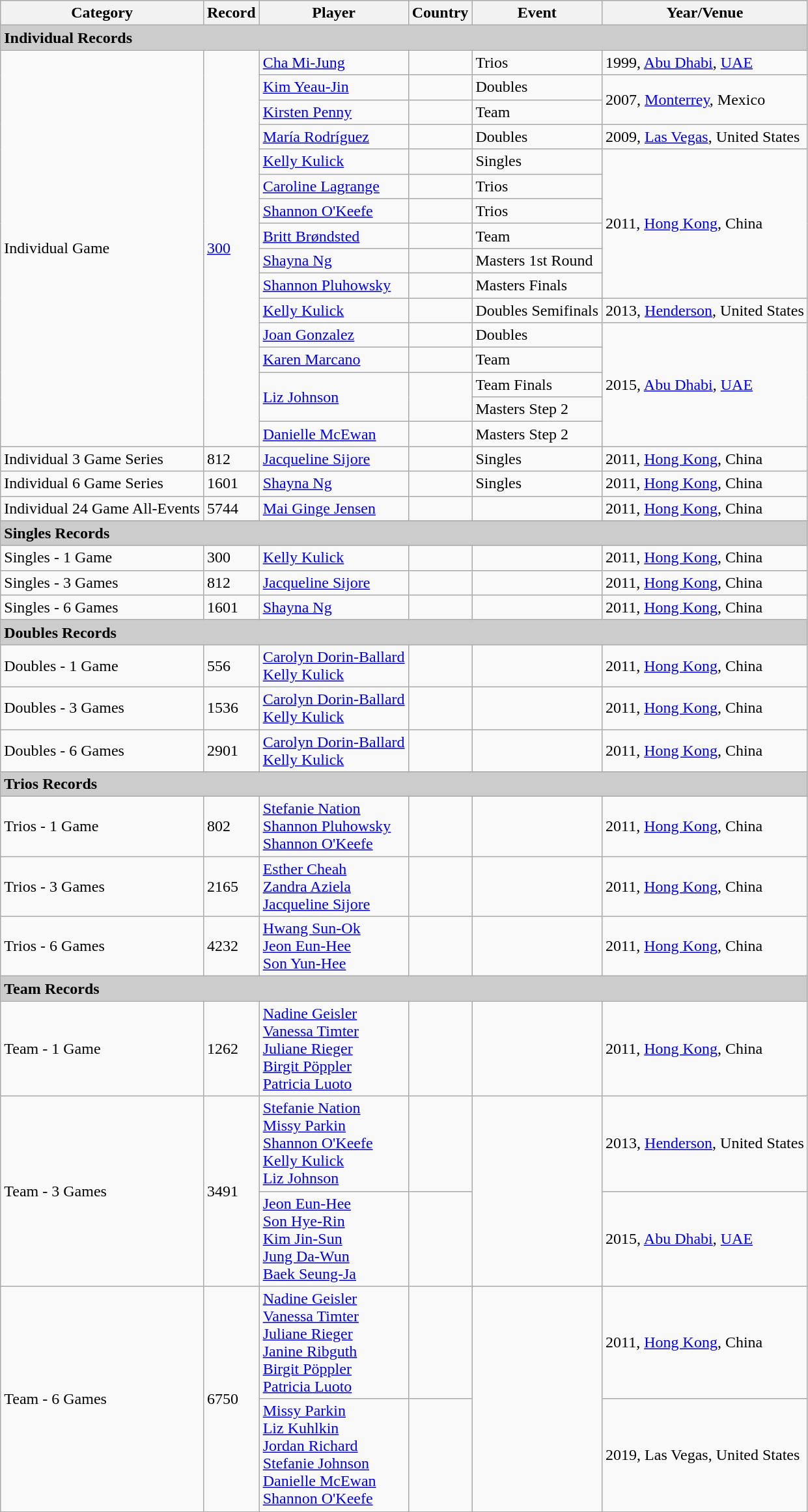<table class="wikitable">
<tr style="background:#efefef;">
<th>Category</th>
<th>Record</th>
<th>Player</th>
<th>Country</th>
<th>Event</th>
<th>Year/Venue</th>
</tr>
<tr style="background:#ccc;">
<td colspan="6"><strong>Individual Records</strong></td>
</tr>
<tr>
<td rowspan="16">Individual Game</td>
<td rowspan="16"><a href='#'>300</a></td>
<td><a href='#'>Cha Mi-Jung</a></td>
<td></td>
<td>Trios</td>
<td>1999, <a href='#'>Abu Dhabi</a>, <a href='#'>UAE</a> </td>
</tr>
<tr>
<td><a href='#'>Kim Yeau-Jin</a></td>
<td></td>
<td>Doubles</td>
<td rowspan="2">2007, <a href='#'>Monterrey</a>, Mexico </td>
</tr>
<tr>
<td><a href='#'>Kirsten Penny</a></td>
<td></td>
<td>Team</td>
</tr>
<tr>
<td><a href='#'>María Rodríguez</a></td>
<td></td>
<td>Doubles</td>
<td>2009, <a href='#'>Las Vegas</a>, United States </td>
</tr>
<tr>
<td><a href='#'>Kelly Kulick</a></td>
<td></td>
<td>Singles</td>
<td rowspan="6">2011,  <a href='#'>Hong Kong</a>, China</td>
</tr>
<tr>
<td><a href='#'>Caroline Lagrange</a></td>
<td></td>
<td>Trios</td>
</tr>
<tr>
<td><a href='#'>Shannon O'Keefe</a></td>
<td></td>
<td>Trios</td>
</tr>
<tr>
<td><a href='#'>Britt Brøndsted</a></td>
<td></td>
<td>Team</td>
</tr>
<tr>
<td><a href='#'>Shayna Ng</a></td>
<td></td>
<td>Masters 1st Round</td>
</tr>
<tr>
<td><a href='#'>Shannon Pluhowsky</a></td>
<td></td>
<td>Masters Finals</td>
</tr>
<tr>
<td><a href='#'>Kelly Kulick</a></td>
<td></td>
<td>Doubles Semifinals</td>
<td>2013, <a href='#'>Henderson</a>, United States </td>
</tr>
<tr>
<td><a href='#'>Joan Gonzalez</a></td>
<td></td>
<td>Doubles</td>
<td rowspan="5">2015, <a href='#'>Abu Dhabi</a>, <a href='#'>UAE</a> </td>
</tr>
<tr>
<td><a href='#'>Karen Marcano</a></td>
<td></td>
<td>Team</td>
</tr>
<tr>
<td rowspan="2"><a href='#'>Liz Johnson</a></td>
<td rowspan="2"></td>
<td>Team Finals</td>
</tr>
<tr>
<td>Masters Step 2</td>
</tr>
<tr>
<td><a href='#'>Danielle McEwan</a></td>
<td></td>
<td>Masters Step 2</td>
</tr>
<tr>
<td>Individual 3 Game Series</td>
<td>812</td>
<td><a href='#'>Jacqueline Sijore</a></td>
<td></td>
<td>Singles</td>
<td>2011,  <a href='#'>Hong Kong</a>, China</td>
</tr>
<tr>
<td>Individual 6 Game Series</td>
<td>1601</td>
<td><a href='#'>Shayna Ng</a></td>
<td></td>
<td>Singles</td>
<td>2011,  <a href='#'>Hong Kong</a>, China</td>
</tr>
<tr>
<td>Individual 24 Game All-Events</td>
<td>5744</td>
<td><a href='#'>Mai Ginge Jensen</a></td>
<td></td>
<td></td>
<td>2011,  <a href='#'>Hong Kong</a>, China</td>
</tr>
<tr style="background:#ccc;">
<td colspan="6"><strong>Singles Records</strong></td>
</tr>
<tr>
<td>Singles - 1 Game</td>
<td>300</td>
<td><a href='#'>Kelly Kulick</a></td>
<td></td>
<td></td>
<td>2011,  <a href='#'>Hong Kong</a>, China</td>
</tr>
<tr>
<td>Singles - 3 Games</td>
<td>812</td>
<td><a href='#'>Jacqueline Sijore</a></td>
<td></td>
<td></td>
<td>2011,  <a href='#'>Hong Kong</a>, China</td>
</tr>
<tr>
<td>Singles - 6 Games</td>
<td>1601</td>
<td><a href='#'>Shayna Ng</a></td>
<td></td>
<td></td>
<td>2011,  <a href='#'>Hong Kong</a>, China</td>
</tr>
<tr style="background:#ccc;">
<td colspan="6"><strong>Doubles Records</strong></td>
</tr>
<tr>
<td>Doubles - 1 Game</td>
<td>556</td>
<td><a href='#'>Carolyn Dorin-Ballard</a><br><a href='#'>Kelly Kulick</a></td>
<td></td>
<td></td>
<td>2011,  <a href='#'>Hong Kong</a>, China</td>
</tr>
<tr>
<td>Doubles - 3 Games</td>
<td>1536</td>
<td><a href='#'>Carolyn Dorin-Ballard</a><br><a href='#'>Kelly Kulick</a></td>
<td></td>
<td></td>
<td>2011,  <a href='#'>Hong Kong</a>, China</td>
</tr>
<tr>
<td>Doubles - 6 Games</td>
<td>2901</td>
<td><a href='#'>Carolyn Dorin-Ballard</a><br><a href='#'>Kelly Kulick</a></td>
<td></td>
<td></td>
<td>2011,  <a href='#'>Hong Kong</a>, China</td>
</tr>
<tr style="background:#ccc;">
<td colspan="6"><strong>Trios Records</strong></td>
</tr>
<tr>
<td>Trios - 1 Game</td>
<td>802</td>
<td><a href='#'>Stefanie Nation</a><br><a href='#'>Shannon Pluhowsky</a><br><a href='#'>Shannon O'Keefe</a></td>
<td></td>
<td></td>
<td>2011,  <a href='#'>Hong Kong</a>, China</td>
</tr>
<tr>
<td>Trios - 3 Games</td>
<td>2165</td>
<td><a href='#'>Esther Cheah</a><br><a href='#'>Zandra Aziela</a><br><a href='#'>Jacqueline Sijore</a></td>
<td></td>
<td></td>
<td>2011,  <a href='#'>Hong Kong</a>, China</td>
</tr>
<tr>
<td>Trios - 6 Games</td>
<td>4232</td>
<td><a href='#'>Hwang Sun-Ok</a><br><a href='#'>Jeon Eun-Hee</a><br><a href='#'>Son Yun-Hee</a></td>
<td></td>
<td></td>
<td>2011,  <a href='#'>Hong Kong</a>, China</td>
</tr>
<tr style="background:#ccc;">
<td colspan="6"><strong>Team Records</strong></td>
</tr>
<tr>
<td>Team - 1 Game</td>
<td>1262</td>
<td><a href='#'>Nadine Geisler</a><br><a href='#'>Vanessa Timter</a><br><a href='#'>Juliane Rieger</a><br><a href='#'>Birgit Pöppler</a><br><a href='#'>Patricia Luoto</a></td>
<td></td>
<td></td>
<td>2011,  <a href='#'>Hong Kong</a>, China</td>
</tr>
<tr>
<td rowspan="2">Team - 3 Games</td>
<td rowspan="2">3491</td>
<td><a href='#'>Stefanie Nation</a><br><a href='#'>Missy Parkin</a><br><a href='#'>Shannon O'Keefe</a><br><a href='#'>Kelly Kulick</a><br><a href='#'>Liz Johnson</a></td>
<td></td>
<td rowspan="2"></td>
<td>2013, <a href='#'>Henderson</a>, United States </td>
</tr>
<tr>
<td><a href='#'>Jeon Eun-Hee</a><br><a href='#'>Son Hye-Rin</a><br><a href='#'>Kim Jin-Sun</a><br><a href='#'>Jung Da-Wun</a><br><a href='#'>Baek Seung-Ja</a></td>
<td></td>
<td>2015, <a href='#'>Abu Dhabi</a>, <a href='#'>UAE</a> </td>
</tr>
<tr>
<td rowspan="2">Team - 6 Games</td>
<td rowspan="2">6750</td>
<td><a href='#'>Nadine Geisler</a><br><a href='#'>Vanessa Timter</a><br><a href='#'>Juliane Rieger</a><br><a href='#'>Janine Ribguth</a><br><a href='#'>Birgit Pöppler</a><br><a href='#'>Patricia Luoto</a></td>
<td></td>
<td rowspan="2"></td>
<td>2011,  <a href='#'>Hong Kong</a>, China</td>
</tr>
<tr>
<td><a href='#'>Missy Parkin</a><br><a href='#'>Liz Kuhlkin</a><br><a href='#'>Jordan Richard</a><br><a href='#'>Stefanie Johnson</a><br><a href='#'>Danielle McEwan</a><br><a href='#'>Shannon O'Keefe</a></td>
<td></td>
<td>2019, Las Vegas, United States </td>
</tr>
</table>
